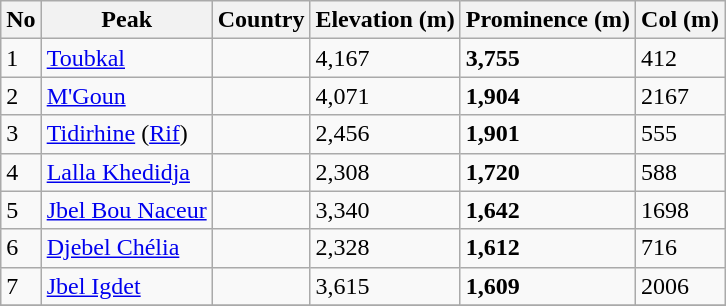<table class="wikitable sortable">
<tr>
<th>No</th>
<th>Peak</th>
<th>Country</th>
<th>Elevation (m)</th>
<th>Prominence (m)</th>
<th>Col (m)</th>
</tr>
<tr>
<td>1</td>
<td><a href='#'>Toubkal</a></td>
<td></td>
<td>4,167</td>
<td><strong>3,755</strong></td>
<td>412</td>
</tr>
<tr>
<td>2</td>
<td><a href='#'>M'Goun</a></td>
<td></td>
<td>4,071</td>
<td><strong>1,904</strong></td>
<td>2167</td>
</tr>
<tr>
<td>3</td>
<td><a href='#'>Tidirhine</a> (<a href='#'>Rif</a>)</td>
<td></td>
<td>2,456</td>
<td><strong>1,901</strong></td>
<td>555</td>
</tr>
<tr>
<td>4</td>
<td><a href='#'>Lalla Khedidja</a></td>
<td></td>
<td>2,308</td>
<td><strong>1,720</strong></td>
<td>588</td>
</tr>
<tr>
<td>5</td>
<td><a href='#'>Jbel Bou Naceur</a></td>
<td></td>
<td>3,340</td>
<td><strong>1,642</strong></td>
<td>1698</td>
</tr>
<tr>
<td>6</td>
<td><a href='#'>Djebel Chélia</a></td>
<td></td>
<td>2,328</td>
<td><strong>1,612</strong></td>
<td>716</td>
</tr>
<tr>
<td>7</td>
<td><a href='#'>Jbel Igdet</a></td>
<td></td>
<td>3,615</td>
<td><strong>1,609</strong></td>
<td>2006</td>
</tr>
<tr>
</tr>
</table>
